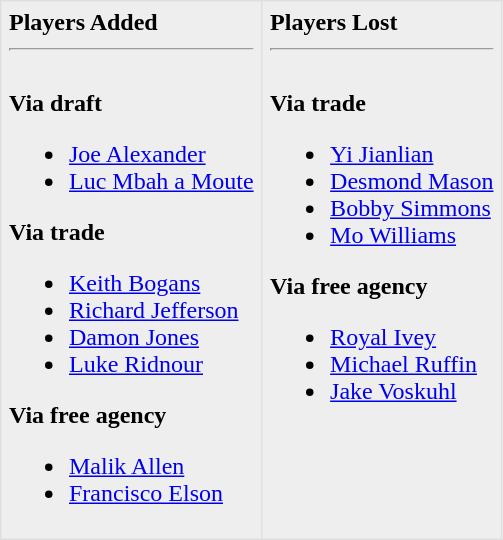<table border=1 style="border-collapse:collapse; background-color:#eeeeee" bordercolor="#DFDFDF" cellpadding="5">
<tr>
<td valign="top"><strong>Players Added</strong> <hr><br><strong>Via draft</strong><ul><li><a href='#'>Joe Alexander</a></li><li><a href='#'>Luc Mbah a Moute</a></li></ul><strong>Via trade</strong><ul><li><a href='#'>Keith Bogans</a></li><li><a href='#'>Richard Jefferson</a></li><li><a href='#'>Damon Jones</a></li><li><a href='#'>Luke Ridnour</a></li></ul><strong>Via free agency</strong><ul><li><a href='#'>Malik Allen</a></li><li><a href='#'>Francisco Elson</a></li></ul></td>
<td valign="top"><strong>Players Lost</strong> <hr><br><strong>Via trade</strong><ul><li><a href='#'>Yi Jianlian</a></li><li><a href='#'>Desmond Mason</a></li><li><a href='#'>Bobby Simmons</a></li><li><a href='#'>Mo Williams</a></li></ul><strong>Via free agency</strong><ul><li><a href='#'>Royal Ivey</a></li><li><a href='#'>Michael Ruffin</a></li><li><a href='#'>Jake Voskuhl</a></li></ul></td>
</tr>
</table>
